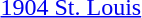<table>
<tr>
<td><a href='#'>1904 St. Louis</a><br></td>
<td></td>
<td></td>
<td></td>
</tr>
</table>
